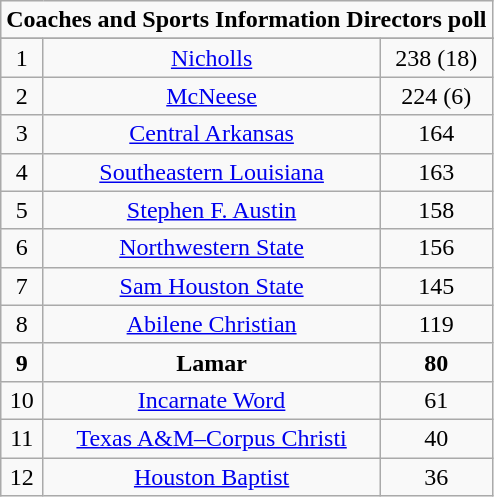<table class="wikitable">
<tr align="center">
<td align="center" Colspan="3"><strong>Coaches and Sports Information Directors poll</strong></td>
</tr>
<tr align="center">
</tr>
<tr align="center">
<td>1</td>
<td><a href='#'>Nicholls</a></td>
<td>238 (18)</td>
</tr>
<tr align="center">
<td>2</td>
<td><a href='#'>McNeese</a></td>
<td>224 (6)</td>
</tr>
<tr align="center">
<td>3</td>
<td><a href='#'>Central Arkansas</a></td>
<td>164</td>
</tr>
<tr align="center">
<td>4</td>
<td><a href='#'>Southeastern Louisiana</a></td>
<td>163</td>
</tr>
<tr align="center">
<td>5</td>
<td><a href='#'>Stephen F. Austin</a></td>
<td>158</td>
</tr>
<tr align="center">
<td>6</td>
<td><a href='#'>Northwestern State</a></td>
<td>156</td>
</tr>
<tr align="center">
<td>7</td>
<td><a href='#'>Sam Houston State</a></td>
<td>145</td>
</tr>
<tr align="center">
<td>8</td>
<td><a href='#'>Abilene Christian</a></td>
<td>119</td>
</tr>
<tr align="center">
<td><strong>9</strong></td>
<td><strong>Lamar</strong></td>
<td><strong>80</strong></td>
</tr>
<tr align="center">
<td>10</td>
<td><a href='#'>Incarnate Word</a></td>
<td>61</td>
</tr>
<tr align="center">
<td>11</td>
<td><a href='#'>Texas A&M–Corpus Christi</a></td>
<td>40</td>
</tr>
<tr align="center">
<td>12</td>
<td><a href='#'>Houston Baptist</a></td>
<td>36</td>
</tr>
</table>
